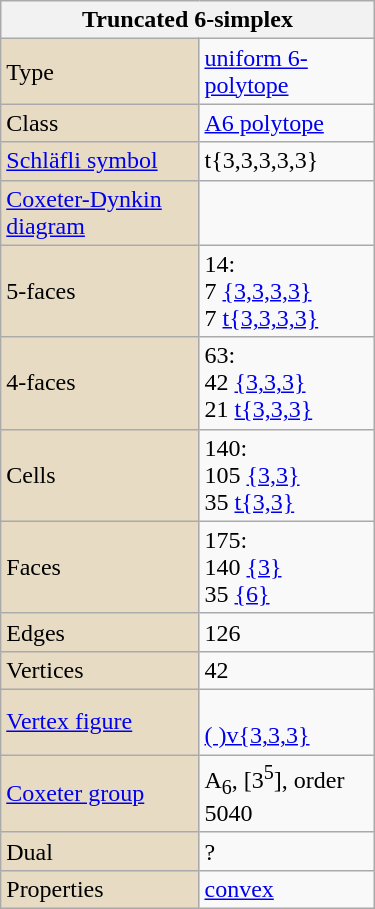<table class="wikitable" align="right" style="margin-left:10px" width="250">
<tr>
<th bgcolor=#e7dcc3 colspan=2>Truncated 6-simplex</th>
</tr>
<tr>
<td bgcolor=#e7dcc3>Type</td>
<td><a href='#'>uniform 6-polytope</a></td>
</tr>
<tr>
<td bgcolor=#e7dcc3>Class</td>
<td><a href='#'>A6 polytope</a></td>
</tr>
<tr>
<td bgcolor=#e7dcc3><a href='#'>Schläfli symbol</a></td>
<td>t{3,3,3,3,3}</td>
</tr>
<tr>
<td bgcolor=#e7dcc3><a href='#'>Coxeter-Dynkin diagram</a></td>
<td><br></td>
</tr>
<tr>
<td bgcolor=#e7dcc3>5-faces</td>
<td>14:<br>7 <a href='#'>{3,3,3,3}</a> <br>7 <a href='#'>t{3,3,3,3}</a> </td>
</tr>
<tr>
<td bgcolor=#e7dcc3>4-faces</td>
<td>63:<br>42 <a href='#'>{3,3,3}</a> <br>21 <a href='#'>t{3,3,3}</a> </td>
</tr>
<tr>
<td bgcolor=#e7dcc3>Cells</td>
<td>140:<br>105 <a href='#'>{3,3}</a> <br>35 <a href='#'>t{3,3}</a> </td>
</tr>
<tr>
<td bgcolor=#e7dcc3>Faces</td>
<td>175:<br>140 <a href='#'>{3}</a><br>35 <a href='#'>{6}</a></td>
</tr>
<tr>
<td bgcolor=#e7dcc3>Edges</td>
<td>126</td>
</tr>
<tr>
<td bgcolor=#e7dcc3>Vertices</td>
<td>42</td>
</tr>
<tr>
<td bgcolor=#e7dcc3><a href='#'>Vertex figure</a></td>
<td><br><a href='#'>( )v{3,3,3}</a></td>
</tr>
<tr>
<td bgcolor=#e7dcc3><a href='#'>Coxeter group</a></td>
<td>A<sub>6</sub>, [3<sup>5</sup>], order 5040</td>
</tr>
<tr>
<td bgcolor=#e7dcc3>Dual</td>
<td>?</td>
</tr>
<tr>
<td bgcolor=#e7dcc3>Properties</td>
<td><a href='#'>convex</a></td>
</tr>
</table>
